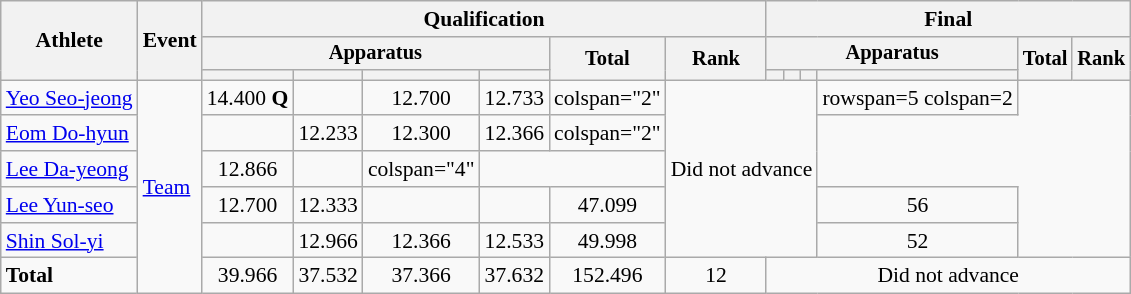<table class=wikitable style=font-size:90%;text-align:center>
<tr>
<th rowspan=3>Athlete</th>
<th rowspan=3>Event</th>
<th colspan=6>Qualification</th>
<th colspan=6>Final</th>
</tr>
<tr style=font-size:95%>
<th colspan=4>Apparatus</th>
<th rowspan=2>Total</th>
<th rowspan=2>Rank</th>
<th colspan=4>Apparatus</th>
<th rowspan=2>Total</th>
<th rowspan=2>Rank</th>
</tr>
<tr style=font-size:95%>
<th></th>
<th></th>
<th></th>
<th></th>
<th></th>
<th></th>
<th></th>
<th></th>
</tr>
<tr>
<td align=left><a href='#'>Yeo Seo-jeong</a></td>
<td align=left rowspan=6><a href='#'>Team</a></td>
<td>14.400 <strong>Q</strong></td>
<td></td>
<td>12.700</td>
<td>12.733</td>
<td>colspan="2" </td>
<td rowspan=5 colspan=4>Did not advance</td>
<td>rowspan=5 colspan=2 </td>
</tr>
<tr>
<td align=left><a href='#'>Eom Do-hyun</a></td>
<td></td>
<td>12.233</td>
<td>12.300</td>
<td>12.366</td>
<td>colspan="2" </td>
</tr>
<tr>
<td align=left><a href='#'>Lee Da-yeong</a></td>
<td>12.866</td>
<td></td>
<td>colspan="4" </td>
</tr>
<tr>
<td align=left><a href='#'>Lee Yun-seo</a></td>
<td>12.700</td>
<td>12.333</td>
<td></td>
<td></td>
<td>47.099</td>
<td>56</td>
</tr>
<tr>
<td align=left><a href='#'>Shin Sol-yi</a></td>
<td></td>
<td>12.966</td>
<td>12.366</td>
<td>12.533</td>
<td>49.998</td>
<td>52</td>
</tr>
<tr>
<td align=left><strong>Total</strong></td>
<td>39.966</td>
<td>37.532</td>
<td>37.366</td>
<td>37.632</td>
<td>152.496</td>
<td>12</td>
<td colspan="6">Did not advance</td>
</tr>
</table>
